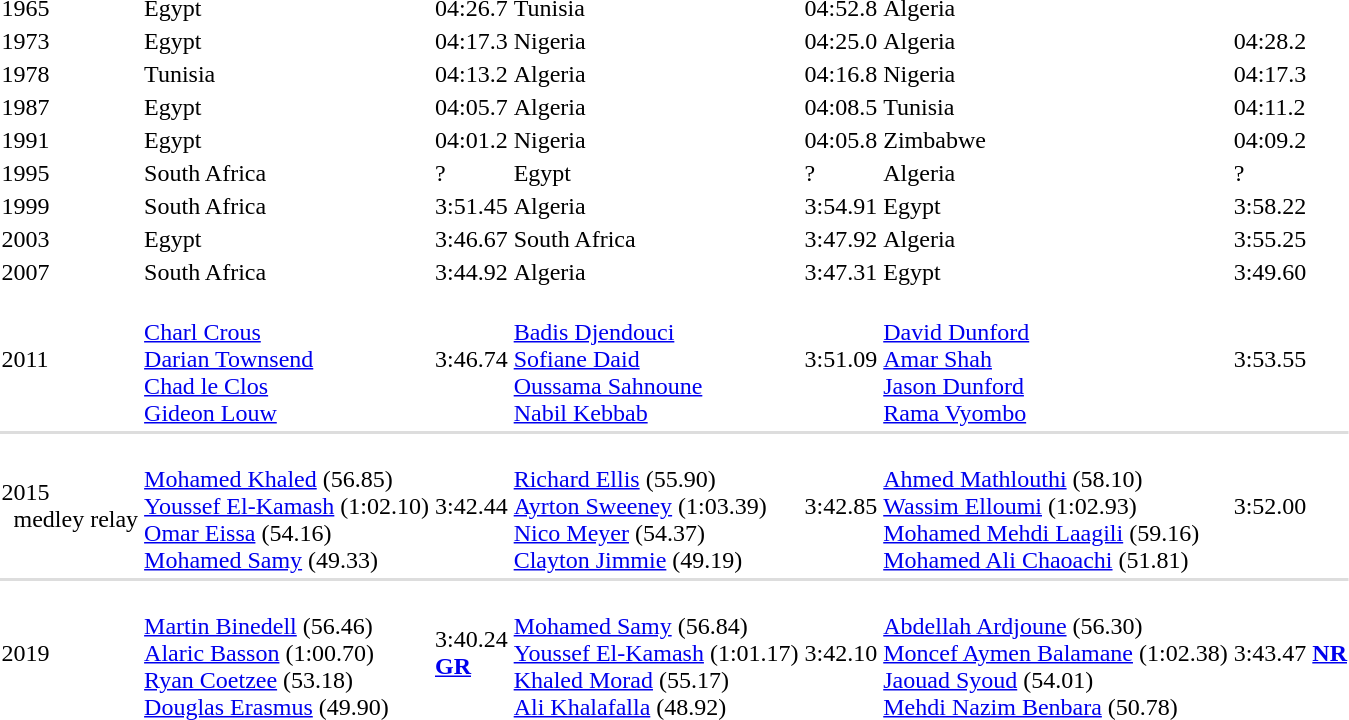<table>
<tr>
<td>1965</td>
<td> Egypt</td>
<td>04:26.7</td>
<td> Tunisia</td>
<td>04:52.8</td>
<td> Algeria</td>
<td></td>
</tr>
<tr>
<td>1973</td>
<td> Egypt</td>
<td>04:17.3</td>
<td> Nigeria</td>
<td>04:25.0</td>
<td> Algeria</td>
<td>04:28.2</td>
</tr>
<tr>
<td>1978</td>
<td> Tunisia</td>
<td>04:13.2</td>
<td> Algeria</td>
<td>04:16.8</td>
<td> Nigeria</td>
<td>04:17.3</td>
</tr>
<tr>
<td>1987</td>
<td> Egypt</td>
<td>04:05.7</td>
<td> Algeria</td>
<td>04:08.5</td>
<td> Tunisia</td>
<td>04:11.2</td>
</tr>
<tr>
<td>1991</td>
<td> Egypt</td>
<td>04:01.2</td>
<td> Nigeria</td>
<td>04:05.8</td>
<td> Zimbabwe</td>
<td>04:09.2</td>
</tr>
<tr>
<td>1995</td>
<td> South Africa</td>
<td>?</td>
<td> Egypt</td>
<td>?</td>
<td> Algeria</td>
<td>?</td>
</tr>
<tr>
<td>1999</td>
<td> South Africa</td>
<td>3:51.45</td>
<td> Algeria</td>
<td>3:54.91</td>
<td> Egypt</td>
<td>3:58.22</td>
</tr>
<tr>
<td>2003</td>
<td> Egypt</td>
<td>3:46.67</td>
<td> South Africa</td>
<td>3:47.92</td>
<td> Algeria</td>
<td>3:55.25</td>
</tr>
<tr>
<td>2007</td>
<td> South Africa</td>
<td>3:44.92</td>
<td> Algeria</td>
<td>3:47.31</td>
<td> Egypt</td>
<td>3:49.60</td>
</tr>
<tr>
<td>2011</td>
<td> <br><a href='#'>Charl Crous</a><br><a href='#'>Darian Townsend</a> <br><a href='#'>Chad le Clos</a><br><a href='#'>Gideon Louw</a></td>
<td>3:46.74</td>
<td> <br><a href='#'>Badis Djendouci</a><br><a href='#'>Sofiane Daid</a> <br><a href='#'>Oussama Sahnoune</a><br><a href='#'>Nabil Kebbab</a></td>
<td>3:51.09</td>
<td> <br><a href='#'>David Dunford</a><br><a href='#'>Amar Shah</a> <br><a href='#'>Jason Dunford</a><br><a href='#'>Rama Vyombo</a></td>
<td>3:53.55</td>
</tr>
<tr bgcolor=#DDDDDD>
<td colspan=7></td>
</tr>
<tr>
<td>2015<br>  medley relay<br></td>
<td><br><a href='#'>Mohamed Khaled</a> (56.85)<br><a href='#'>Youssef El-Kamash</a> (1:02.10)<br><a href='#'>Omar Eissa</a> (54.16)<br><a href='#'>Mohamed Samy</a> (49.33)</td>
<td>3:42.44</td>
<td><br><a href='#'>Richard Ellis</a> (55.90)<br><a href='#'>Ayrton Sweeney</a> (1:03.39)<br><a href='#'>Nico Meyer</a> (54.37)<br><a href='#'>Clayton Jimmie</a> (49.19)</td>
<td>3:42.85</td>
<td><br><a href='#'>Ahmed Mathlouthi</a> (58.10)<br><a href='#'>Wassim Elloumi</a> (1:02.93)<br><a href='#'>Mohamed Mehdi Laagili</a> (59.16)<br><a href='#'>Mohamed Ali Chaoachi</a> (51.81)</td>
<td>3:52.00</td>
</tr>
<tr bgcolor=#DDDDDD>
<td colspan=7></td>
</tr>
<tr>
<td>2019<br></td>
<td><br><a href='#'>Martin Binedell</a> (56.46)<br><a href='#'>Alaric Basson</a> (1:00.70)<br><a href='#'>Ryan Coetzee</a> (53.18)<br><a href='#'>Douglas Erasmus</a> (49.90)</td>
<td>3:40.24<br><strong><a href='#'>GR</a></strong></td>
<td><br><a href='#'>Mohamed Samy</a> (56.84)<br><a href='#'>Youssef El-Kamash</a> (1:01.17)<br><a href='#'>Khaled Morad</a> (55.17)<br><a href='#'>Ali Khalafalla</a> (48.92)</td>
<td>3:42.10</td>
<td><br><a href='#'>Abdellah Ardjoune</a> (56.30)<br><a href='#'>Moncef Aymen Balamane</a> (1:02.38)<br><a href='#'>Jaouad Syoud</a> (54.01)<br><a href='#'>Mehdi Nazim Benbara</a> (50.78)</td>
<td>3:43.47 <strong><a href='#'>NR</a></strong></td>
</tr>
</table>
